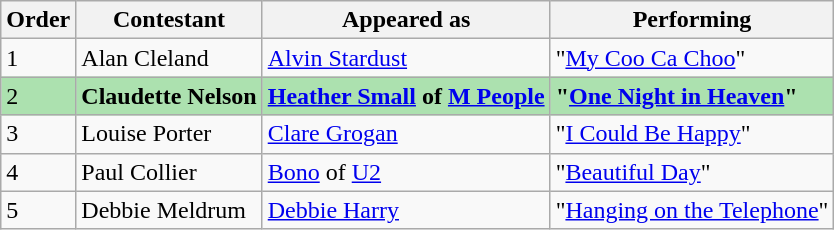<table class="wikitable">
<tr>
<th>Order</th>
<th>Contestant</th>
<th>Appeared as</th>
<th>Performing</th>
</tr>
<tr>
<td>1</td>
<td>Alan Cleland</td>
<td><a href='#'>Alvin Stardust</a></td>
<td>"<a href='#'>My Coo Ca Choo</a>"</td>
</tr>
<tr style="background:#ACE1AF;">
<td>2</td>
<td><strong>Claudette Nelson</strong></td>
<td><strong><a href='#'>Heather Small</a> of <a href='#'>M People</a></strong></td>
<td><strong>"<a href='#'>One Night in Heaven</a>"</strong></td>
</tr>
<tr>
<td>3</td>
<td>Louise Porter</td>
<td><a href='#'>Clare Grogan</a></td>
<td>"<a href='#'>I Could Be Happy</a>"</td>
</tr>
<tr>
<td>4</td>
<td>Paul Collier</td>
<td><a href='#'>Bono</a> of <a href='#'>U2</a></td>
<td>"<a href='#'>Beautiful Day</a>"</td>
</tr>
<tr>
<td>5</td>
<td>Debbie Meldrum</td>
<td><a href='#'>Debbie Harry</a></td>
<td>"<a href='#'>Hanging on the Telephone</a>"</td>
</tr>
</table>
